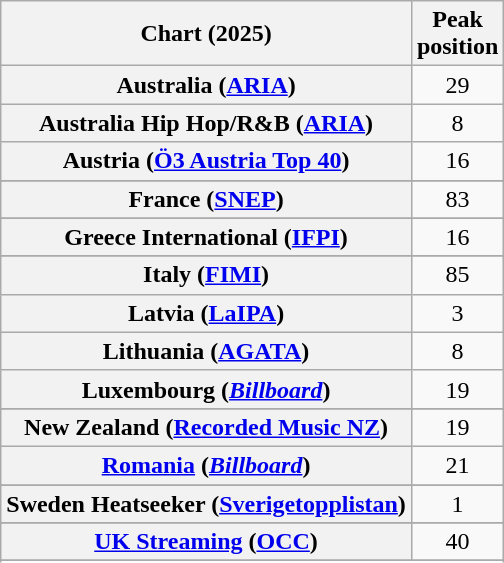<table class="wikitable sortable plainrowheaders" style="text-align:center">
<tr>
<th scope="col">Chart (2025)</th>
<th scope="col">Peak<br>position</th>
</tr>
<tr>
<th scope="row">Australia (<a href='#'>ARIA</a>)</th>
<td>29</td>
</tr>
<tr>
<th scope="row">Australia Hip Hop/R&B (<a href='#'>ARIA</a>)</th>
<td>8</td>
</tr>
<tr>
<th scope="row">Austria (<a href='#'>Ö3 Austria Top 40</a>)</th>
<td>16</td>
</tr>
<tr>
</tr>
<tr>
</tr>
<tr>
<th scope="row">France (<a href='#'>SNEP</a>)</th>
<td>83</td>
</tr>
<tr>
</tr>
<tr>
<th scope="row">Greece International (<a href='#'>IFPI</a>)</th>
<td>16</td>
</tr>
<tr>
</tr>
<tr>
</tr>
<tr>
<th scope="row">Italy (<a href='#'>FIMI</a>)</th>
<td>85</td>
</tr>
<tr>
<th scope="row">Latvia (<a href='#'>LaIPA</a>)</th>
<td>3</td>
</tr>
<tr>
<th scope="row">Lithuania (<a href='#'>AGATA</a>)</th>
<td>8</td>
</tr>
<tr>
<th scope="row">Luxembourg (<em><a href='#'>Billboard</a></em>)</th>
<td>19</td>
</tr>
<tr>
</tr>
<tr>
<th scope="row">New Zealand (<a href='#'>Recorded Music NZ</a>)</th>
<td>19</td>
</tr>
<tr>
<th scope="row"><a href='#'>Romania</a> (<em><a href='#'>Billboard</a></em>)</th>
<td>21</td>
</tr>
<tr>
</tr>
<tr>
<th scope="row">Sweden Heatseeker (<a href='#'>Sverigetopplistan</a>)</th>
<td>1</td>
</tr>
<tr>
</tr>
<tr>
</tr>
<tr>
<th scope="row"><a href='#'>UK Streaming</a> (<a href='#'>OCC</a>)</th>
<td>40</td>
</tr>
<tr>
</tr>
<tr>
</tr>
</table>
